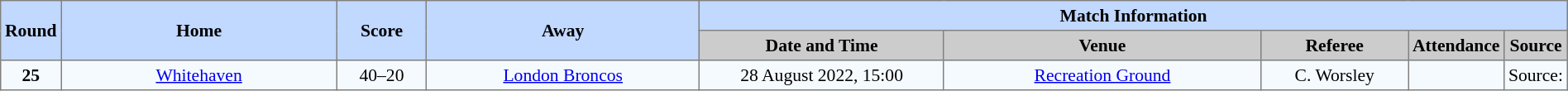<table border=1 style="border-collapse:collapse; font-size:90%; text-align:center;" cellpadding=3 cellspacing=0 width=100%>
<tr style="background:#c1d8ff;">
<th scope="col" rowspan=2 width=1%>Round</th>
<th scope="col" rowspan=2 width=19%>Home</th>
<th scope="col" rowspan=2 width=6%>Score</th>
<th scope="col" rowspan=2 width=19%>Away</th>
<th colspan=5>Match Information</th>
</tr>
<tr style="background:#cccccc;">
<th scope="col" width=17%>Date and Time</th>
<th scope="col" width=22%>Venue</th>
<th scope="col" width=10%>Referee</th>
<th scope="col" width=7%>Attendance</th>
<th scope="col" width=7%>Source</th>
</tr>
<tr style="background:#f5faff;">
<td><strong>25</strong></td>
<td> <a href='#'>Whitehaven</a></td>
<td>40–20</td>
<td> <a href='#'>London Broncos</a></td>
<td>28 August 2022, 15:00</td>
<td><a href='#'>Recreation Ground</a></td>
<td>C. Worsley</td>
<td></td>
<td>Source:</td>
</tr>
</table>
